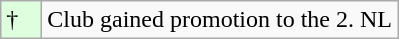<table class="wikitable">
<tr>
<td style="width:20px; background:#dfd;">†</td>
<td>Club gained promotion to the 2. NL</td>
</tr>
</table>
